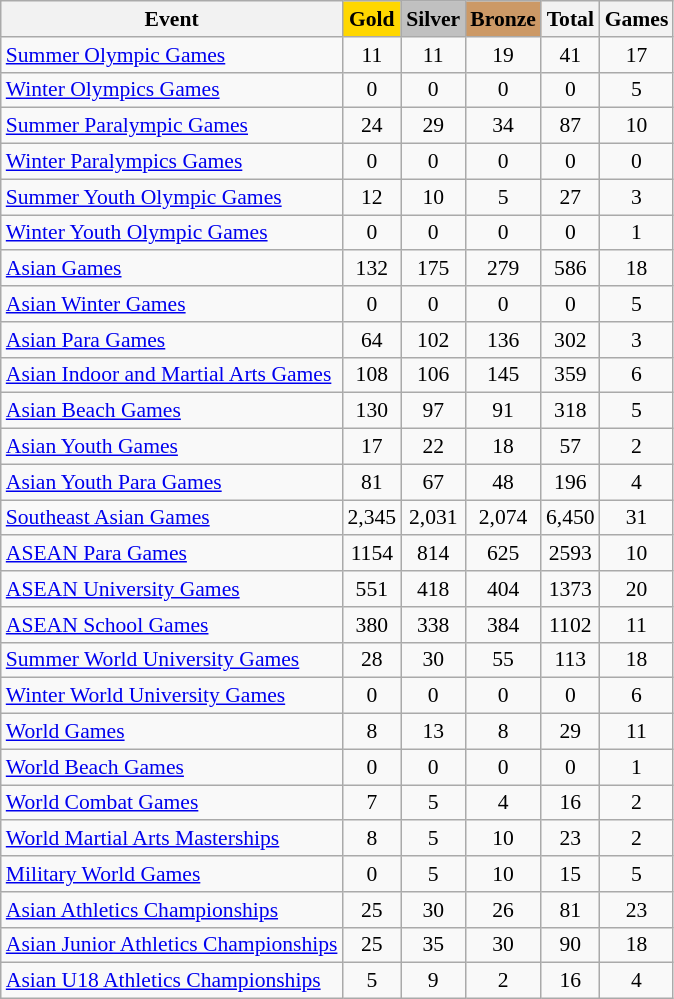<table class="wikitable sortable" style="margin-top:0; text-align:center; font-size:90%;">
<tr>
<th>Event</th>
<th style="background:gold;  font-weight:bold;">Gold</th>
<th style="background:silver; font-weight:bold;">Silver</th>
<th style="background:#cc9966; font-weight:bold; ">Bronze</th>
<th>Total</th>
<th>Games</th>
</tr>
<tr align=center>
<td align=left><a href='#'>Summer Olympic Games</a></td>
<td>11</td>
<td>11</td>
<td>19</td>
<td>41</td>
<td>17</td>
</tr>
<tr align=center>
<td align=left><a href='#'>Winter Olympics Games</a></td>
<td>0</td>
<td>0</td>
<td>0</td>
<td>0</td>
<td>5</td>
</tr>
<tr align=center>
<td align=left><a href='#'>Summer Paralympic Games</a></td>
<td>24</td>
<td>29</td>
<td>34</td>
<td>87</td>
<td>10</td>
</tr>
<tr align=center>
<td align=left><a href='#'>Winter Paralympics Games</a></td>
<td>0</td>
<td>0</td>
<td>0</td>
<td>0</td>
<td>0</td>
</tr>
<tr align=center>
<td align=left><a href='#'>Summer Youth Olympic Games</a></td>
<td>12</td>
<td>10</td>
<td>5</td>
<td>27</td>
<td>3</td>
</tr>
<tr align=center>
<td align=left><a href='#'>Winter Youth Olympic Games</a></td>
<td>0</td>
<td>0</td>
<td>0</td>
<td>0</td>
<td>1</td>
</tr>
<tr align=center>
<td align=left><a href='#'>Asian Games</a></td>
<td>132</td>
<td>175</td>
<td>279</td>
<td>586</td>
<td>18</td>
</tr>
<tr align=center>
<td align=left><a href='#'>Asian Winter Games</a></td>
<td>0</td>
<td>0</td>
<td>0</td>
<td>0</td>
<td>5</td>
</tr>
<tr align=center>
<td align=left><a href='#'>Asian Para Games</a></td>
<td>64</td>
<td>102</td>
<td>136</td>
<td>302</td>
<td>3</td>
</tr>
<tr align=center>
<td align=left><a href='#'>Asian Indoor and Martial Arts Games</a></td>
<td>108</td>
<td>106</td>
<td>145</td>
<td>359</td>
<td>6</td>
</tr>
<tr align=center>
<td align=left><a href='#'>Asian Beach Games</a></td>
<td>130</td>
<td>97</td>
<td>91</td>
<td>318</td>
<td>5</td>
</tr>
<tr align=center>
<td align=left><a href='#'>Asian Youth Games</a></td>
<td>17</td>
<td>22</td>
<td>18</td>
<td>57</td>
<td>2</td>
</tr>
<tr align=center>
<td align=left><a href='#'>Asian Youth Para Games</a></td>
<td>81</td>
<td>67</td>
<td>48</td>
<td>196</td>
<td>4</td>
</tr>
<tr align=center>
<td align=left><a href='#'>Southeast Asian Games</a></td>
<td>2,345</td>
<td>2,031</td>
<td>2,074</td>
<td>6,450</td>
<td>31</td>
</tr>
<tr align=center>
<td align=left><a href='#'>ASEAN Para Games</a></td>
<td>1154</td>
<td>814</td>
<td>625</td>
<td>2593</td>
<td>10</td>
</tr>
<tr align=center>
<td align=left><a href='#'>ASEAN University Games</a></td>
<td>551</td>
<td>418</td>
<td>404</td>
<td>1373</td>
<td>20</td>
</tr>
<tr align=center>
<td align=left><a href='#'>ASEAN School Games</a></td>
<td>380</td>
<td>338</td>
<td>384</td>
<td>1102</td>
<td>11</td>
</tr>
<tr align=center>
<td align=left><a href='#'>Summer World University Games</a></td>
<td>28</td>
<td>30</td>
<td>55</td>
<td>113</td>
<td>18</td>
</tr>
<tr align=center>
<td align=left><a href='#'>Winter World University Games</a></td>
<td>0</td>
<td>0</td>
<td>0</td>
<td>0</td>
<td>6</td>
</tr>
<tr align=center>
<td align=left><a href='#'>World Games</a></td>
<td>8</td>
<td>13</td>
<td>8</td>
<td>29</td>
<td>11</td>
</tr>
<tr align=center>
<td align=left><a href='#'>World Beach Games</a></td>
<td>0</td>
<td>0</td>
<td>0</td>
<td>0</td>
<td>1</td>
</tr>
<tr align=center>
<td align=left><a href='#'>World Combat Games</a></td>
<td>7</td>
<td>5</td>
<td>4</td>
<td>16</td>
<td>2</td>
</tr>
<tr align=center>
<td align=left><a href='#'>World Martial Arts Masterships</a></td>
<td>8</td>
<td>5</td>
<td>10</td>
<td>23</td>
<td>2</td>
</tr>
<tr align=center>
<td align=left><a href='#'>Military World Games</a></td>
<td>0</td>
<td>5</td>
<td>10</td>
<td>15</td>
<td>5</td>
</tr>
<tr align=center>
<td align=left><a href='#'>Asian Athletics Championships</a></td>
<td>25</td>
<td>30</td>
<td>26</td>
<td>81</td>
<td>23</td>
</tr>
<tr align=center>
<td align=left><a href='#'>Asian Junior Athletics Championships</a></td>
<td>25</td>
<td>35</td>
<td>30</td>
<td>90</td>
<td>18</td>
</tr>
<tr align=center>
<td align=left><a href='#'>Asian U18 Athletics Championships</a></td>
<td>5</td>
<td>9</td>
<td>2</td>
<td>16</td>
<td>4</td>
</tr>
</table>
